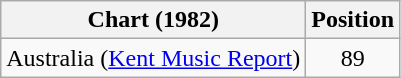<table class="wikitable sortable">
<tr>
<th>Chart (1982)</th>
<th>Position</th>
</tr>
<tr>
<td>Australia (<a href='#'>Kent Music Report</a>)</td>
<td align="center">89</td>
</tr>
</table>
